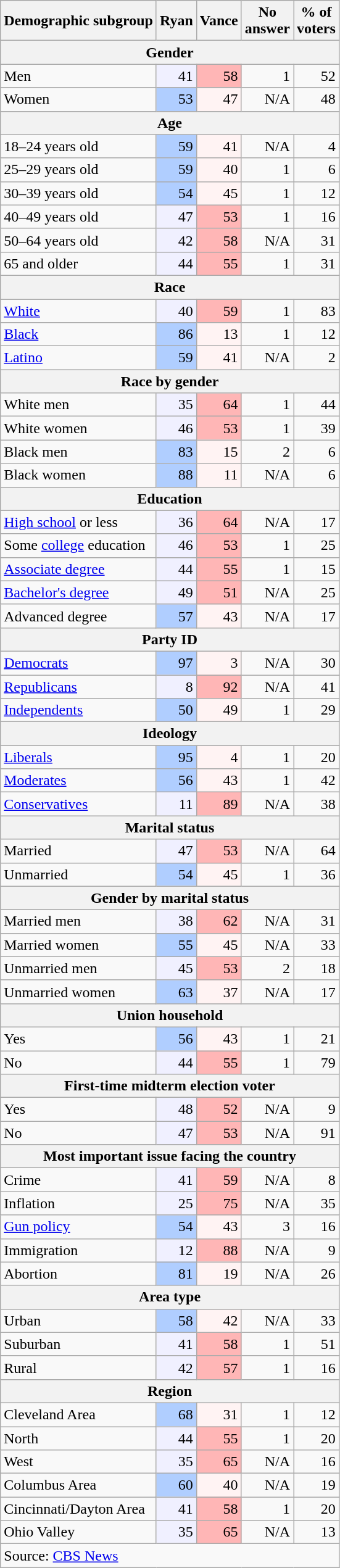<table class="wikitable sortable">
<tr>
<th>Demographic subgroup</th>
<th>Ryan</th>
<th>Vance</th>
<th>No<br>answer</th>
<th>% of<br>voters</th>
</tr>
<tr>
<th colspan="5">Gender</th>
</tr>
<tr>
<td>Men</td>
<td style="text-align:right; background:#f0f0ff;">41</td>
<td style="text-align:right; background:#ffb6b6;">58</td>
<td style="text-align:right;">1</td>
<td style="text-align:right;">52</td>
</tr>
<tr>
<td>Women</td>
<td style="text-align:right; background:#b0ceff;">53</td>
<td style="text-align:right; background:#fff3f3;">47</td>
<td style="text-align:right;">N/A</td>
<td style="text-align:right;">48</td>
</tr>
<tr>
<th colspan="5">Age</th>
</tr>
<tr>
<td>18–24 years old</td>
<td style="text-align:right; background:#b0ceff;">59</td>
<td style="text-align:right; background:#fff3f3;">41</td>
<td style="text-align:right;">N/A</td>
<td style="text-align:right;">4</td>
</tr>
<tr>
<td>25–29 years old</td>
<td style="text-align:right; background:#b0ceff;">59</td>
<td style="text-align:right; background:#fff3f3;">40</td>
<td style="text-align:right;">1</td>
<td style="text-align:right;">6</td>
</tr>
<tr>
<td>30–39 years old</td>
<td style="text-align:right; background:#b0ceff;">54</td>
<td style="text-align:right; background:#fff3f3;">45</td>
<td style="text-align:right;">1</td>
<td style="text-align:right;">12</td>
</tr>
<tr>
<td>40–49 years old</td>
<td style="text-align:right; background:#f0f0ff;">47</td>
<td style="text-align:right; background:#ffb6b6;">53</td>
<td style="text-align:right;">1</td>
<td style="text-align:right;">16</td>
</tr>
<tr>
<td>50–64 years old</td>
<td style="text-align:right; background:#f0f0ff;">42</td>
<td style="text-align:right; background:#ffb6b6;">58</td>
<td style="text-align:right;">N/A</td>
<td style="text-align:right;">31</td>
</tr>
<tr>
<td>65 and older</td>
<td style="text-align:right; background:#f0f0ff;">44</td>
<td style="text-align:right; background:#ffb6b6;">55</td>
<td style="text-align:right;">1</td>
<td style="text-align:right;">31</td>
</tr>
<tr>
<th colspan="5">Race</th>
</tr>
<tr>
<td><a href='#'>White</a></td>
<td style="text-align:right; background:#f0f0ff;">40</td>
<td style="text-align:right; background:#ffb6b6;">59</td>
<td style="text-align:right;">1</td>
<td style="text-align:right;">83</td>
</tr>
<tr>
<td><a href='#'>Black</a></td>
<td style="text-align:right; background:#b0ceff;">86</td>
<td style="text-align:right; background:#fff3f3;">13</td>
<td style="text-align:right;">1</td>
<td style="text-align:right;">12</td>
</tr>
<tr>
<td><a href='#'>Latino</a></td>
<td style="text-align:right; background:#b0ceff;">59</td>
<td style="text-align:right; background:#fff3f3;">41</td>
<td style="text-align:right;">N/A</td>
<td style="text-align:right;">2</td>
</tr>
<tr>
<th colspan="5">Race by gender</th>
</tr>
<tr>
<td>White men</td>
<td style="text-align:right; background:#f0f0ff;">35</td>
<td style="text-align:right; background:#ffb6b6;">64</td>
<td style="text-align:right;">1</td>
<td style="text-align:right;">44</td>
</tr>
<tr>
<td>White women</td>
<td style="text-align:right; background:#f0f0ff;">46</td>
<td style="text-align:right; background:#ffb6b6;">53</td>
<td style="text-align:right;">1</td>
<td style="text-align:right;">39</td>
</tr>
<tr>
<td>Black men</td>
<td style="text-align:right; background:#b0ceff;">83</td>
<td style="text-align:right; background:#fff3f3;">15</td>
<td style="text-align:right;">2</td>
<td style="text-align:right;">6</td>
</tr>
<tr>
<td>Black women</td>
<td style="text-align:right; background:#b0ceff;">88</td>
<td style="text-align:right; background:#fff3f3;">11</td>
<td style="text-align:right;">N/A</td>
<td style="text-align:right;">6</td>
</tr>
<tr>
<th colspan="5">Education</th>
</tr>
<tr>
<td><a href='#'>High school</a> or less</td>
<td style="text-align:right; background:#f0f0ff;">36</td>
<td style="text-align:right; background:#ffb6b6;">64</td>
<td style="text-align:right;">N/A</td>
<td style="text-align:right;">17</td>
</tr>
<tr>
<td>Some <a href='#'>college</a> education</td>
<td style="text-align:right; background:#f0f0ff;">46</td>
<td style="text-align:right; background:#ffb6b6;">53</td>
<td style="text-align:right;">1</td>
<td style="text-align:right;">25</td>
</tr>
<tr>
<td><a href='#'>Associate degree</a></td>
<td style="text-align:right; background:#f0f0ff;">44</td>
<td style="text-align:right; background:#ffb6b6;">55</td>
<td style="text-align:right;">1</td>
<td style="text-align:right;">15</td>
</tr>
<tr>
<td><a href='#'>Bachelor's degree</a></td>
<td style="text-align:right; background:#f0f0ff;">49</td>
<td style="text-align:right; background:#ffb6b6;">51</td>
<td style="text-align:right;">N/A</td>
<td style="text-align:right;">25</td>
</tr>
<tr>
<td>Advanced degree</td>
<td style="text-align:right; background:#b0ceff;">57</td>
<td style="text-align:right; background:#fff3f3;">43</td>
<td style="text-align:right;">N/A</td>
<td style="text-align:right;">17</td>
</tr>
<tr>
<th colspan="5">Party ID</th>
</tr>
<tr>
<td><a href='#'>Democrats</a></td>
<td style="text-align:right; background:#b0ceff;">97</td>
<td style="text-align:right; background:#fff3f3;">3</td>
<td style="text-align:right;">N/A</td>
<td style="text-align:right;">30</td>
</tr>
<tr>
<td><a href='#'>Republicans</a></td>
<td style="text-align:right; background:#f0f0ff;">8</td>
<td style="text-align:right; background:#ffb6b6;">92</td>
<td style="text-align:right;">N/A</td>
<td style="text-align:right;">41</td>
</tr>
<tr>
<td><a href='#'>Independents</a></td>
<td style="text-align:right; background:#b0ceff;">50</td>
<td style="text-align:right; background:#fff3f3;">49</td>
<td style="text-align:right;">1</td>
<td style="text-align:right;">29</td>
</tr>
<tr>
<th colspan="5">Ideology</th>
</tr>
<tr>
<td><a href='#'>Liberals</a></td>
<td style="text-align:right; background:#b0ceff;">95</td>
<td style="text-align:right; background:#fff3f3;">4</td>
<td style="text-align:right;">1</td>
<td style="text-align:right;">20</td>
</tr>
<tr>
<td><a href='#'>Moderates</a></td>
<td style="text-align:right; background:#b0ceff;">56</td>
<td style="text-align:right; background:#fff3f3;">43</td>
<td style="text-align:right;">1</td>
<td style="text-align:right;">42</td>
</tr>
<tr>
<td><a href='#'>Conservatives</a></td>
<td style="text-align:right; background:#f0f0ff;">11</td>
<td style="text-align:right; background:#ffb6b6;">89</td>
<td style="text-align:right;">N/A</td>
<td style="text-align:right;">38</td>
</tr>
<tr>
<th colspan="5">Marital status</th>
</tr>
<tr>
<td>Married</td>
<td style="text-align:right; background:#f0f0ff;">47</td>
<td style="text-align:right; background:#ffb6b6;">53</td>
<td style="text-align:right;">N/A</td>
<td style="text-align:right;">64</td>
</tr>
<tr>
<td>Unmarried</td>
<td style="text-align:right; background:#b0ceff;">54</td>
<td style="text-align:right; background:#fff3f3;">45</td>
<td style="text-align:right;">1</td>
<td style="text-align:right;">36</td>
</tr>
<tr>
<th colspan="5">Gender by marital status</th>
</tr>
<tr>
<td>Married men</td>
<td style="text-align:right; background:#f0f0ff;">38</td>
<td style="text-align:right; background:#ffb6b6;">62</td>
<td style="text-align:right;">N/A</td>
<td style="text-align:right;">31</td>
</tr>
<tr>
<td>Married women</td>
<td style="text-align:right; background:#b0ceff;">55</td>
<td style="text-align:right; background:#fff3f3;">45</td>
<td style="text-align:right;">N/A</td>
<td style="text-align:right;">33</td>
</tr>
<tr>
<td>Unmarried men</td>
<td style="text-align:right; background:#f0f0ff;">45</td>
<td style="text-align:right; background:#ffb6b6;">53</td>
<td style="text-align:right;">2</td>
<td style="text-align:right;">18</td>
</tr>
<tr>
<td>Unmarried women</td>
<td style="text-align:right; background:#b0ceff;">63</td>
<td style="text-align:right; background:#fff3f3;">37</td>
<td style="text-align:right;">N/A</td>
<td style="text-align:right;">17</td>
</tr>
<tr>
<th colspan="5">Union household</th>
</tr>
<tr>
<td>Yes</td>
<td style="text-align:right; background:#b0ceff;">56</td>
<td style="text-align:right; background:#fff3f3;">43</td>
<td style="text-align:right;">1</td>
<td style="text-align:right;">21</td>
</tr>
<tr>
<td>No</td>
<td style="text-align:right; background:#f0f0ff;">44</td>
<td style="text-align:right; background:#ffb6b6;">55</td>
<td style="text-align:right;">1</td>
<td style="text-align:right;">79</td>
</tr>
<tr>
<th colspan="5">First-time midterm election voter</th>
</tr>
<tr>
<td>Yes</td>
<td style="text-align:right; background:#f0f0ff;">48</td>
<td style="text-align:right; background:#ffb6b6;">52</td>
<td style="text-align:right;">N/A</td>
<td style="text-align:right;">9</td>
</tr>
<tr>
<td>No</td>
<td style="text-align:right; background:#f0f0ff;">47</td>
<td style="text-align:right; background:#ffb6b6;">53</td>
<td style="text-align:right;">N/A</td>
<td style="text-align:right;">91</td>
</tr>
<tr>
<th colspan="5">Most important issue facing the country</th>
</tr>
<tr>
<td>Crime</td>
<td style="text-align:right; background:#f0f0ff;">41</td>
<td style="text-align:right; background:#ffb6b6;">59</td>
<td style="text-align:right;">N/A</td>
<td style="text-align:right;">8</td>
</tr>
<tr>
<td>Inflation</td>
<td style="text-align:right; background:#f0f0ff;">25</td>
<td style="text-align:right; background:#ffb6b6;">75</td>
<td style="text-align:right;">N/A</td>
<td style="text-align:right;">35</td>
</tr>
<tr>
<td><a href='#'>Gun policy</a></td>
<td style="text-align:right; background:#b0ceff;">54</td>
<td style="text-align:right; background:#fff3f3;">43</td>
<td style="text-align:right;">3</td>
<td style="text-align:right;">16</td>
</tr>
<tr>
<td>Immigration</td>
<td style="text-align:right; background:#f0f0ff;">12</td>
<td style="text-align:right; background:#ffb6b6;">88</td>
<td style="text-align:right;">N/A</td>
<td style="text-align:right;">9</td>
</tr>
<tr>
<td>Abortion</td>
<td style="text-align:right; background:#b0ceff;">81</td>
<td style="text-align:right; background:#fff3f3;">19</td>
<td style="text-align:right;">N/A</td>
<td style="text-align:right;">26</td>
</tr>
<tr>
<th colspan="5">Area type</th>
</tr>
<tr>
<td>Urban</td>
<td style="text-align:right; background:#b0ceff;">58</td>
<td style="text-align:right; background:#fff3f3;">42</td>
<td style="text-align:right;">N/A</td>
<td style="text-align:right;">33</td>
</tr>
<tr>
<td>Suburban</td>
<td style="text-align:right; background:#f0f0ff;">41</td>
<td style="text-align:right; background:#ffb6b6;">58</td>
<td style="text-align:right;">1</td>
<td style="text-align:right;">51</td>
</tr>
<tr>
<td>Rural</td>
<td style="text-align:right; background:#f0f0ff;">42</td>
<td style="text-align:right; background:#ffb6b6;">57</td>
<td style="text-align:right;">1</td>
<td style="text-align:right;">16</td>
</tr>
<tr>
<th colspan="5">Region</th>
</tr>
<tr>
<td>Cleveland Area</td>
<td style="text-align:right; background:#b0ceff;">68</td>
<td style="text-align:right; background:#fff3f3;">31</td>
<td style="text-align:right;">1</td>
<td style="text-align:right;">12</td>
</tr>
<tr>
<td>North</td>
<td style="text-align:right; background:#f0f0ff;">44</td>
<td style="text-align:right; background:#ffb6b6;">55</td>
<td style="text-align:right;">1</td>
<td style="text-align:right;">20</td>
</tr>
<tr>
<td>West</td>
<td style="text-align:right; background:#f0f0ff;">35</td>
<td style="text-align:right; background:#ffb6b6;">65</td>
<td style="text-align:right;">N/A</td>
<td style="text-align:right;">16</td>
</tr>
<tr>
<td>Columbus Area</td>
<td style="text-align:right; background:#b0ceff;">60</td>
<td style="text-align:right; background:#fff3f3;">40</td>
<td style="text-align:right;">N/A</td>
<td style="text-align:right;">19</td>
</tr>
<tr>
<td>Cincinnati/Dayton Area</td>
<td style="text-align:right; background:#f0f0ff;">41</td>
<td style="text-align:right; background:#ffb6b6;">58</td>
<td style="text-align:right;">1</td>
<td style="text-align:right;">20</td>
</tr>
<tr>
<td>Ohio Valley</td>
<td style="text-align:right; background:#f0f0ff;">35</td>
<td style="text-align:right; background:#ffb6b6;">65</td>
<td style="text-align:right;">N/A</td>
<td style="text-align:right;">13</td>
</tr>
<tr>
<td colspan="5">Source: <a href='#'>CBS News</a></td>
</tr>
</table>
